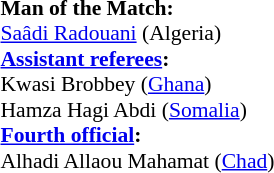<table style="width:100%; font-size:90%;">
<tr>
<td><br><strong>Man of the Match:</strong>
<br><a href='#'>Saâdi Radouani</a> (Algeria)<br><strong><a href='#'>Assistant referees</a>:</strong>
<br>Kwasi Brobbey (<a href='#'>Ghana</a>)
<br>Hamza Hagi Abdi (<a href='#'>Somalia</a>)
<br><strong><a href='#'>Fourth official</a>:</strong>
<br>Alhadi Allaou Mahamat (<a href='#'>Chad</a>)</td>
</tr>
</table>
